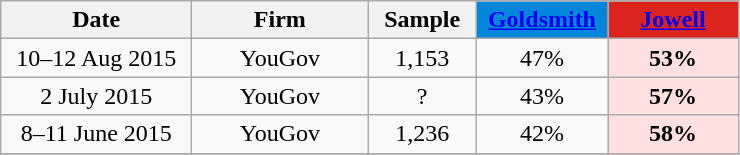<table class="wikitable sortable" style="text-align:center">
<tr>
<th ! style="width:120px;">Date</th>
<th style="width:110px;">Firm</th>
<th class="unsortable" style="width:65px;">Sample</th>
<th ! class="unsortable" style="background:#0087dc; width:80px;"><a href='#'><span>Goldsmith</span></a></th>
<th ! class="unsortable" style="background:#dc241f; width:80px;"><a href='#'><span>Jowell</span></a></th>
</tr>
<tr>
<td>10–12 Aug 2015</td>
<td>YouGov</td>
<td>1,153</td>
<td>47%</td>
<td style="background:#ffe0e0"><strong>53%</strong></td>
</tr>
<tr>
<td>2 July 2015</td>
<td>YouGov</td>
<td>?</td>
<td>43%</td>
<td style="background:#ffe0e0"><strong>57%</strong></td>
</tr>
<tr>
<td>8–11 June 2015</td>
<td>YouGov</td>
<td>1,236</td>
<td>42%</td>
<td style="background:#ffe0e0"><strong>58%</strong></td>
</tr>
<tr>
</tr>
</table>
